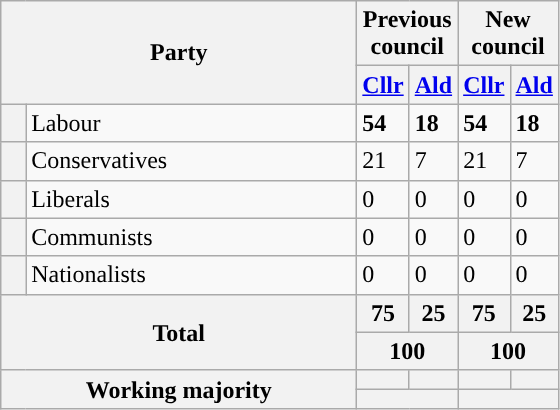<table class="wikitable">
<tr>
<th colspan="2" rowspan="2" style="width: 230px">Party</th>
<th valign=top colspan="2" style="width: 30px">Previous council</th>
<th valign=top colspan="2" style="width: 30px">New council</th>
</tr>
<tr>
<th><a href='#'>Cllr</a></th>
<th><a href='#'>Ald</a></th>
<th><a href='#'>Cllr</a></th>
<th><a href='#'>Ald</a></th>
</tr>
<tr>
<th style="background-color: "></th>
<td>Labour</td>
<td><strong>54</strong></td>
<td><strong>18</strong></td>
<td><strong>54</strong></td>
<td><strong>18</strong></td>
</tr>
<tr>
<th style="background-color: "></th>
<td>Conservatives</td>
<td>21</td>
<td>7</td>
<td>21</td>
<td>7</td>
</tr>
<tr>
<th style="background-color: "></th>
<td>Liberals</td>
<td>0</td>
<td>0</td>
<td>0</td>
<td>0</td>
</tr>
<tr>
<th style="background-color: "></th>
<td>Communists</td>
<td>0</td>
<td>0</td>
<td>0</td>
<td>0</td>
</tr>
<tr>
<th style="background-color: "></th>
<td>Nationalists</td>
<td>0</td>
<td>0</td>
<td>0</td>
<td>0</td>
</tr>
<tr>
<th colspan="2" rowspan="2">Total</th>
<th style="text-align: center">75</th>
<th style="text-align: center">25</th>
<th style="text-align: center">75</th>
<th style="text-align: center">25</th>
</tr>
<tr>
<th colspan="2" style="text-align: center">100</th>
<th colspan="2" style="text-align: center">100</th>
</tr>
<tr>
<th colspan="2" rowspan="2">Working majority</th>
<th></th>
<th></th>
<th></th>
<th></th>
</tr>
<tr>
<th colspan="2"></th>
<th colspan="2"></th>
</tr>
</table>
